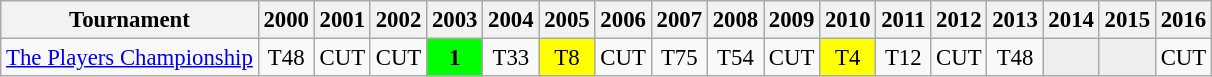<table class="wikitable" style="font-size:95%;text-align:center;">
<tr>
<th>Tournament</th>
<th>2000</th>
<th>2001</th>
<th>2002</th>
<th>2003</th>
<th>2004</th>
<th>2005</th>
<th>2006</th>
<th>2007</th>
<th>2008</th>
<th>2009</th>
<th>2010</th>
<th>2011</th>
<th>2012</th>
<th>2013</th>
<th>2014</th>
<th>2015</th>
<th>2016</th>
</tr>
<tr>
<td align=left><a href='#'>The Players Championship</a></td>
<td>T48</td>
<td>CUT</td>
<td>CUT</td>
<td style="background:lime;"><strong>1</strong></td>
<td>T33</td>
<td style="background:yellow;">T8</td>
<td>CUT</td>
<td>T75</td>
<td>T54</td>
<td>CUT</td>
<td style="background:yellow;">T4</td>
<td>T12</td>
<td>CUT</td>
<td>T48</td>
<td style="background:#eeeeee;"></td>
<td style="background:#eeeeee;"></td>
<td>CUT</td>
</tr>
</table>
